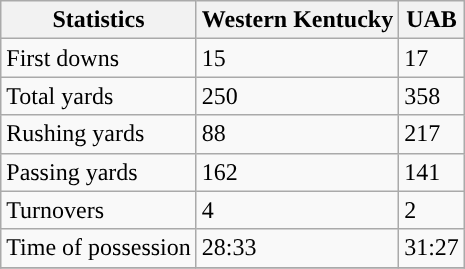<table class="wikitable">
<tr>
<th>Statistics</th>
<th>Western Kentucky</th>
<th>UAB</th>
</tr>
<tr>
<td>First downs</td>
<td>15</td>
<td>17</td>
</tr>
<tr>
<td>Total yards</td>
<td>250</td>
<td>358</td>
</tr>
<tr>
<td>Rushing yards</td>
<td>88</td>
<td>217</td>
</tr>
<tr>
<td>Passing yards</td>
<td>162</td>
<td>141</td>
</tr>
<tr>
<td>Turnovers</td>
<td>4</td>
<td>2</td>
</tr>
<tr>
<td>Time of possession</td>
<td>28:33</td>
<td>31:27</td>
</tr>
<tr>
</tr>
</table>
